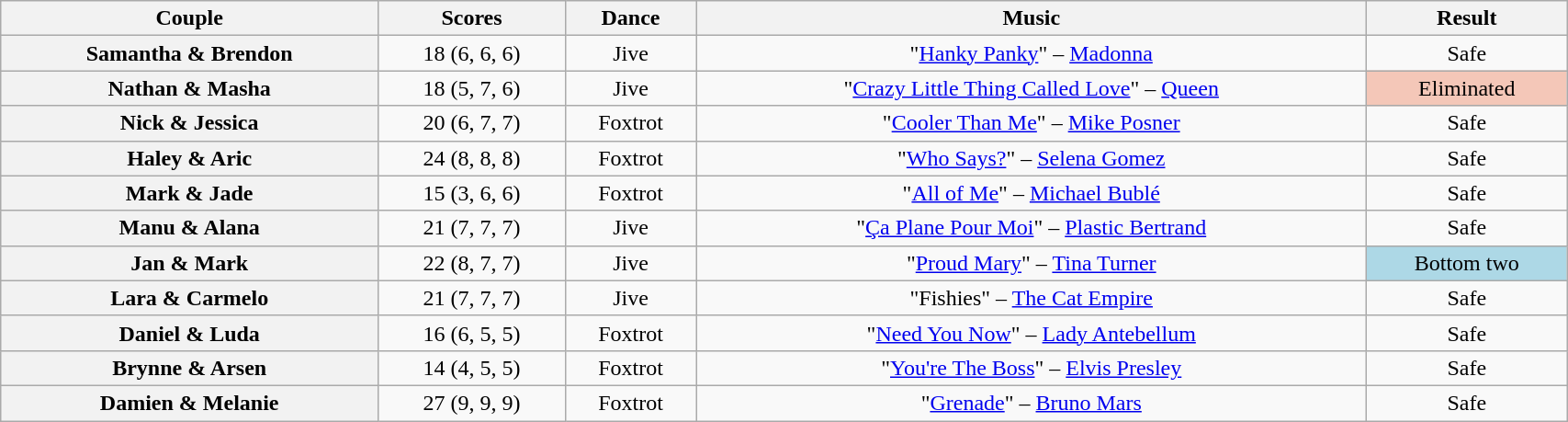<table class="wikitable sortable" style="text-align:center; width: 90%">
<tr>
<th scope="col">Couple</th>
<th scope="col">Scores</th>
<th scope="col">Dance</th>
<th scope="col" class="unsortable">Music</th>
<th scope="col" class="unsortable">Result</th>
</tr>
<tr>
<th scope="row">Samantha & Brendon</th>
<td>18 (6, 6, 6)</td>
<td>Jive</td>
<td>"<a href='#'>Hanky Panky</a>" – <a href='#'>Madonna</a></td>
<td>Safe</td>
</tr>
<tr>
<th scope="row">Nathan & Masha</th>
<td>18 (5, 7, 6)</td>
<td>Jive</td>
<td>"<a href='#'>Crazy Little Thing Called Love</a>" – <a href='#'>Queen</a></td>
<td bgcolor="f4c7b8">Eliminated</td>
</tr>
<tr>
<th scope="row">Nick & Jessica</th>
<td>20 (6, 7, 7)</td>
<td>Foxtrot</td>
<td>"<a href='#'>Cooler Than Me</a>" – <a href='#'>Mike Posner</a></td>
<td>Safe</td>
</tr>
<tr>
<th scope="row">Haley & Aric</th>
<td>24 (8, 8, 8)</td>
<td>Foxtrot</td>
<td>"<a href='#'>Who Says?</a>" – <a href='#'>Selena Gomez</a></td>
<td>Safe</td>
</tr>
<tr>
<th scope="row">Mark & Jade</th>
<td>15 (3, 6, 6)</td>
<td>Foxtrot</td>
<td>"<a href='#'>All of Me</a>" – <a href='#'>Michael Bublé</a></td>
<td>Safe</td>
</tr>
<tr>
<th scope="row">Manu & Alana</th>
<td>21 (7, 7, 7)</td>
<td>Jive</td>
<td>"<a href='#'>Ça Plane Pour Moi</a>" – <a href='#'>Plastic Bertrand</a></td>
<td>Safe</td>
</tr>
<tr>
<th scope="row">Jan & Mark</th>
<td>22 (8, 7, 7)</td>
<td>Jive</td>
<td>"<a href='#'>Proud Mary</a>" – <a href='#'>Tina Turner</a></td>
<td bgcolor="lightblue">Bottom two</td>
</tr>
<tr>
<th scope="row">Lara & Carmelo</th>
<td>21 (7, 7, 7)</td>
<td>Jive</td>
<td>"Fishies" – <a href='#'>The Cat Empire</a></td>
<td>Safe</td>
</tr>
<tr>
<th scope="row">Daniel & Luda</th>
<td>16 (6, 5, 5)</td>
<td>Foxtrot</td>
<td>"<a href='#'>Need You Now</a>" – <a href='#'>Lady Antebellum</a></td>
<td>Safe</td>
</tr>
<tr>
<th scope="row">Brynne & Arsen</th>
<td>14 (4, 5, 5)</td>
<td>Foxtrot</td>
<td>"<a href='#'>You're The Boss</a>" – <a href='#'>Elvis Presley</a></td>
<td>Safe</td>
</tr>
<tr>
<th scope="row">Damien & Melanie</th>
<td>27 (9, 9, 9)</td>
<td>Foxtrot</td>
<td>"<a href='#'>Grenade</a>" – <a href='#'>Bruno Mars</a></td>
<td>Safe</td>
</tr>
</table>
